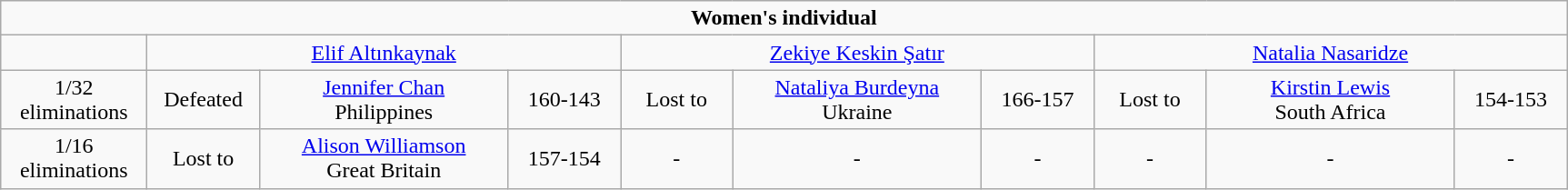<table class="wikitable">
<tr>
<td align=center colspan=10><strong>Women's individual</strong></td>
</tr>
<tr>
<td></td>
<td align=center colspan=3><a href='#'>Elif Altınkaynak</a></td>
<td align=center colspan=3><a href='#'>Zekiye Keskin Şatır</a></td>
<td align=center colspan=3><a href='#'>Natalia Nasaridze</a></td>
</tr>
<tr>
<td width="100px" align=center>1/32 eliminations</td>
<td width="75px" align= center>Defeated</td>
<td width="175px" align=center><a href='#'>Jennifer Chan</a> <br>Philippines</td>
<td width="75px" align=center>160-143</td>
<td width="75px" align= center>Lost to</td>
<td width="175px" align=center><a href='#'>Nataliya Burdeyna</a> <br>Ukraine</td>
<td width="75px" align=center>166-157</td>
<td width="75px" align= center>Lost to</td>
<td width="175px" align=center><a href='#'>Kirstin Lewis</a> <br>South Africa</td>
<td width="75px" align=center>154-153</td>
</tr>
<tr>
<td width="100px" align=center>1/16 eliminations</td>
<td width="75px" align= center>Lost to</td>
<td width="175px" align=center><a href='#'>Alison Williamson</a> <br>Great Britain</td>
<td width="75px" align=center>157-154</td>
<td width="75px" align= center>-</td>
<td width="175px" align=center>-</td>
<td width="75px" align=center>-</td>
<td width="75px" align= center>-</td>
<td width="175px" align=center>-</td>
<td width="75px" align=center>-</td>
</tr>
</table>
